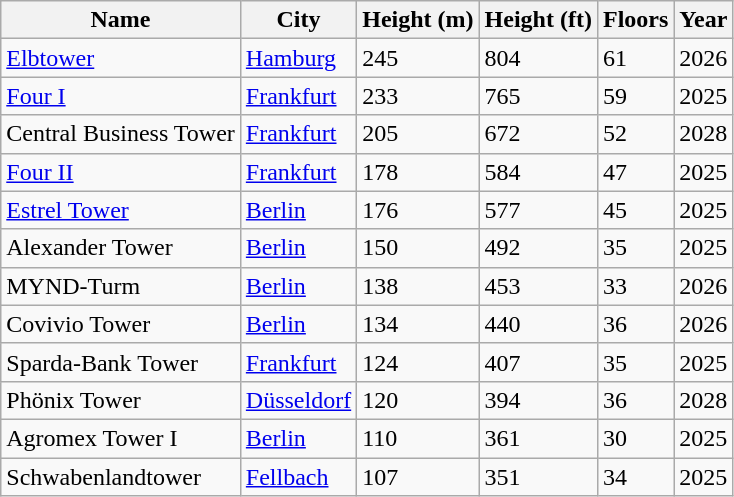<table class="wikitable sortable">
<tr>
<th>Name</th>
<th>City</th>
<th>Height (m)</th>
<th>Height (ft)</th>
<th>Floors</th>
<th>Year</th>
</tr>
<tr>
<td><a href='#'>Elbtower</a></td>
<td><a href='#'>Hamburg</a></td>
<td>245</td>
<td>804</td>
<td>61</td>
<td>2026</td>
</tr>
<tr>
<td><a href='#'>Four I</a></td>
<td><a href='#'>Frankfurt</a></td>
<td>233</td>
<td>765</td>
<td>59</td>
<td>2025</td>
</tr>
<tr>
<td>Central Business Tower</td>
<td><a href='#'>Frankfurt</a></td>
<td>205</td>
<td>672</td>
<td>52</td>
<td>2028</td>
</tr>
<tr>
<td><a href='#'>Four II</a></td>
<td><a href='#'>Frankfurt</a></td>
<td>178</td>
<td>584</td>
<td>47</td>
<td>2025</td>
</tr>
<tr>
<td><a href='#'>Estrel Tower</a></td>
<td><a href='#'>Berlin</a></td>
<td>176</td>
<td>577</td>
<td>45</td>
<td>2025</td>
</tr>
<tr>
<td>Alexander Tower</td>
<td><a href='#'>Berlin</a></td>
<td>150</td>
<td>492</td>
<td>35</td>
<td>2025</td>
</tr>
<tr>
<td>MYND-Turm</td>
<td><a href='#'>Berlin</a></td>
<td>138</td>
<td>453</td>
<td>33</td>
<td>2026</td>
</tr>
<tr>
<td>Covivio Tower</td>
<td><a href='#'>Berlin</a></td>
<td>134</td>
<td>440</td>
<td>36</td>
<td>2026</td>
</tr>
<tr>
<td>Sparda-Bank Tower</td>
<td><a href='#'>Frankfurt</a></td>
<td>124</td>
<td>407</td>
<td>35</td>
<td>2025</td>
</tr>
<tr>
<td>Phönix Tower</td>
<td><a href='#'>Düsseldorf</a></td>
<td>120</td>
<td>394</td>
<td>36</td>
<td>2028</td>
</tr>
<tr>
<td>Agromex Tower I</td>
<td><a href='#'>Berlin</a></td>
<td>110</td>
<td>361</td>
<td>30</td>
<td>2025</td>
</tr>
<tr>
<td>Schwabenlandtower</td>
<td><a href='#'>Fellbach</a></td>
<td>107</td>
<td>351</td>
<td>34</td>
<td>2025</td>
</tr>
</table>
